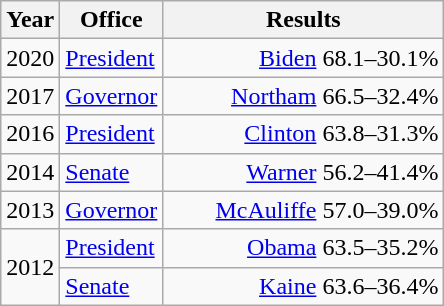<table class=wikitable>
<tr>
<th width="30">Year</th>
<th width="60">Office</th>
<th width="180">Results</th>
</tr>
<tr>
<td>2020</td>
<td><a href='#'>President</a></td>
<td align="right" ><a href='#'>Biden</a> 68.1–30.1%</td>
</tr>
<tr>
<td>2017</td>
<td><a href='#'>Governor</a></td>
<td align="right" ><a href='#'>Northam</a> 66.5–32.4%</td>
</tr>
<tr>
<td>2016</td>
<td><a href='#'>President</a></td>
<td align="right" ><a href='#'>Clinton</a> 63.8–31.3%</td>
</tr>
<tr>
<td>2014</td>
<td><a href='#'>Senate</a></td>
<td align="right" ><a href='#'>Warner</a> 56.2–41.4%</td>
</tr>
<tr>
<td>2013</td>
<td><a href='#'>Governor</a></td>
<td align="right" ><a href='#'>McAuliffe</a> 57.0–39.0%</td>
</tr>
<tr>
<td rowspan="2">2012</td>
<td><a href='#'>President</a></td>
<td align="right" ><a href='#'>Obama</a> 63.5–35.2%</td>
</tr>
<tr>
<td><a href='#'>Senate</a></td>
<td align="right" ><a href='#'>Kaine</a> 63.6–36.4%</td>
</tr>
</table>
